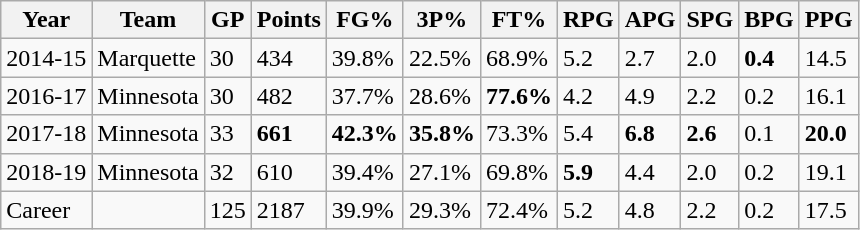<table class="wikitable">
<tr>
<th>Year</th>
<th>Team</th>
<th>GP</th>
<th>Points</th>
<th>FG%</th>
<th>3P%</th>
<th>FT%</th>
<th>RPG</th>
<th>APG</th>
<th>SPG</th>
<th>BPG</th>
<th>PPG</th>
</tr>
<tr>
<td>2014-15</td>
<td>Marquette</td>
<td>30</td>
<td>434</td>
<td>39.8%</td>
<td>22.5%</td>
<td>68.9%</td>
<td>5.2</td>
<td>2.7</td>
<td>2.0</td>
<td><strong>0.4</strong></td>
<td>14.5</td>
</tr>
<tr>
<td>2016-17</td>
<td>Minnesota</td>
<td>30</td>
<td>482</td>
<td>37.7%</td>
<td>28.6%</td>
<td><strong>77.6%</strong></td>
<td>4.2</td>
<td>4.9</td>
<td>2.2</td>
<td>0.2</td>
<td>16.1</td>
</tr>
<tr>
<td>2017-18</td>
<td>Minnesota</td>
<td>33</td>
<td><strong>661</strong></td>
<td><strong>42.3%</strong></td>
<td><strong>35.8%</strong></td>
<td>73.3%</td>
<td>5.4</td>
<td><strong>6.8</strong></td>
<td><strong>2.6</strong></td>
<td>0.1</td>
<td><strong>20.0</strong></td>
</tr>
<tr>
<td>2018-19</td>
<td>Minnesota</td>
<td>32</td>
<td>610</td>
<td>39.4%</td>
<td>27.1%</td>
<td>69.8%</td>
<td><strong>5.9</strong></td>
<td>4.4</td>
<td>2.0</td>
<td>0.2</td>
<td>19.1</td>
</tr>
<tr>
<td>Career</td>
<td></td>
<td>125</td>
<td>2187</td>
<td>39.9%</td>
<td>29.3%</td>
<td>72.4%</td>
<td>5.2</td>
<td>4.8</td>
<td>2.2</td>
<td>0.2</td>
<td>17.5</td>
</tr>
</table>
